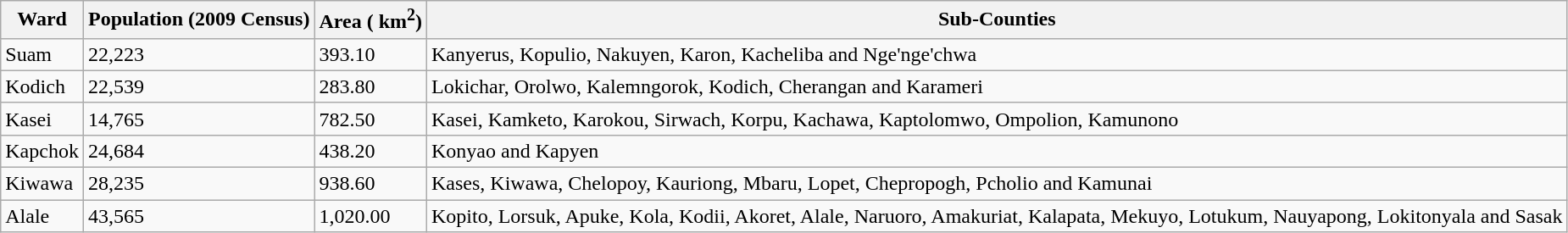<table class="wikitable">
<tr>
<th>Ward</th>
<th>Population (2009 Census)</th>
<th>Area ( km<sup>2</sup>)</th>
<th>Sub-Counties</th>
</tr>
<tr>
<td>Suam</td>
<td>22,223</td>
<td>393.10</td>
<td>Kanyerus, Kopulio, Nakuyen, Karon, Kacheliba and Nge'nge'chwa</td>
</tr>
<tr>
<td>Kodich</td>
<td>22,539</td>
<td>283.80</td>
<td>Lokichar, Orolwo, Kalemngorok, Kodich, Cherangan and Karameri</td>
</tr>
<tr>
<td>Kasei</td>
<td>14,765</td>
<td>782.50</td>
<td>Kasei, Kamketo, Karokou, Sirwach, Korpu, Kachawa, Kaptolomwo, Ompolion, Kamunono</td>
</tr>
<tr>
<td>Kapchok</td>
<td>24,684</td>
<td>438.20</td>
<td>Konyao and Kapyen</td>
</tr>
<tr>
<td>Kiwawa</td>
<td>28,235</td>
<td>938.60</td>
<td>Kases, Kiwawa, Chelopoy, Kauriong, Mbaru, Lopet, Chepropogh, Pcholio and Kamunai</td>
</tr>
<tr>
<td>Alale</td>
<td>43,565</td>
<td>1,020.00</td>
<td>Kopito, Lorsuk, Apuke, Kola, Kodii, Akoret, Alale, Naruoro, Amakuriat, Kalapata, Mekuyo, Lotukum, Nauyapong, Lokitonyala and Sasak</td>
</tr>
</table>
